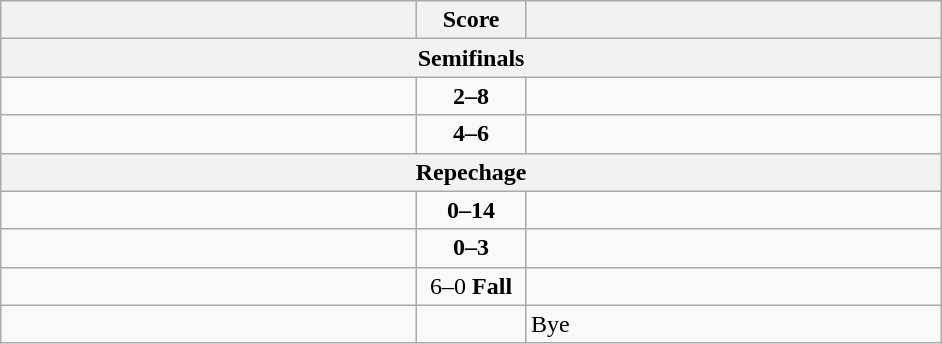<table class="wikitable" style="text-align: left;">
<tr>
<th align="right" width="270"></th>
<th width="65">Score</th>
<th align="left" width="270"></th>
</tr>
<tr>
<th colspan="3">Semifinals</th>
</tr>
<tr>
<td></td>
<td align=center><strong>2–8</strong></td>
<td><strong></strong></td>
</tr>
<tr>
<td></td>
<td align=center><strong>4–6</strong></td>
<td><strong></strong></td>
</tr>
<tr>
<th colspan="3">Repechage</th>
</tr>
<tr>
<td></td>
<td align=center><strong>0–14</strong></td>
<td><strong></strong></td>
</tr>
<tr>
<td></td>
<td align=center><strong>0–3</strong></td>
<td><strong></strong></td>
</tr>
<tr>
<td><strong></strong></td>
<td align=center>6–0 <strong>Fall</strong></td>
<td></td>
</tr>
<tr>
<td><strong></strong></td>
<td align=center></td>
<td>Bye</td>
</tr>
</table>
